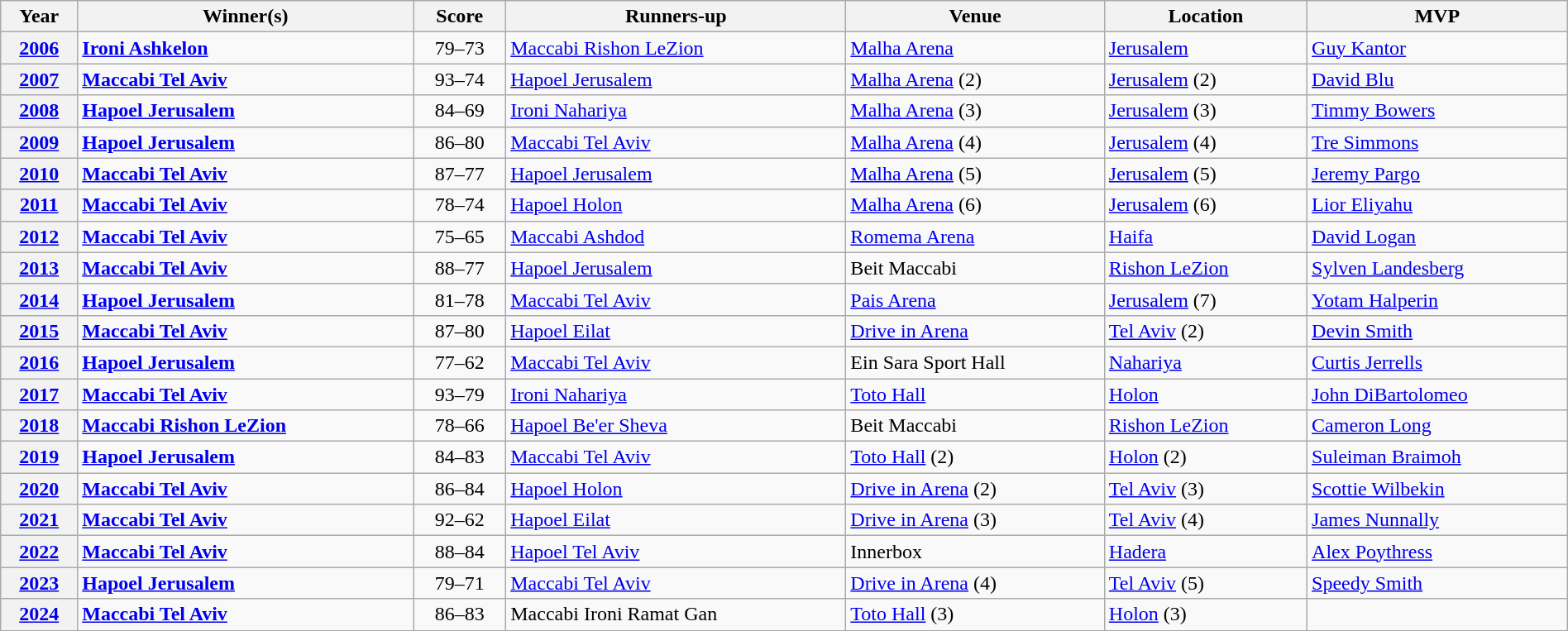<table class="wikitable sortable plainrowheaders" width=100%>
<tr>
<th>Year</th>
<th>Winner(s)</th>
<th>Score</th>
<th>Runners-up</th>
<th>Venue</th>
<th>Location</th>
<th>MVP</th>
</tr>
<tr>
<th><a href='#'>2006</a></th>
<td><strong><a href='#'>Ironi Ashkelon</a></strong></td>
<td align=center>79–73</td>
<td><a href='#'>Maccabi Rishon LeZion</a></td>
<td><a href='#'>Malha Arena</a></td>
<td><a href='#'>Jerusalem</a></td>
<td> <a href='#'>Guy Kantor</a></td>
</tr>
<tr>
<th><a href='#'>2007</a></th>
<td><strong><a href='#'>Maccabi Tel Aviv</a></strong></td>
<td align=center>93–74</td>
<td><a href='#'>Hapoel Jerusalem</a></td>
<td><a href='#'>Malha Arena</a> (2)</td>
<td><a href='#'>Jerusalem</a> (2)</td>
<td> <a href='#'>David Blu</a></td>
</tr>
<tr>
<th><a href='#'>2008</a></th>
<td><strong><a href='#'>Hapoel Jerusalem</a></strong></td>
<td align=center>84–69</td>
<td><a href='#'>Ironi Nahariya</a></td>
<td><a href='#'>Malha Arena</a> (3)</td>
<td><a href='#'>Jerusalem</a> (3)</td>
<td> <a href='#'>Timmy Bowers</a></td>
</tr>
<tr>
<th><a href='#'>2009</a></th>
<td><strong><a href='#'>Hapoel Jerusalem</a></strong></td>
<td align=center>86–80</td>
<td><a href='#'>Maccabi Tel Aviv</a></td>
<td><a href='#'>Malha Arena</a> (4)</td>
<td><a href='#'>Jerusalem</a> (4)</td>
<td> <a href='#'>Tre Simmons</a></td>
</tr>
<tr>
<th><a href='#'>2010</a></th>
<td><strong><a href='#'>Maccabi Tel Aviv</a></strong></td>
<td align=center>87–77</td>
<td><a href='#'>Hapoel Jerusalem</a></td>
<td><a href='#'>Malha Arena</a> (5)</td>
<td><a href='#'>Jerusalem</a> (5)</td>
<td> <a href='#'>Jeremy Pargo</a></td>
</tr>
<tr>
<th><a href='#'>2011</a></th>
<td><strong><a href='#'>Maccabi Tel Aviv</a></strong></td>
<td align=center>78–74</td>
<td><a href='#'>Hapoel Holon</a></td>
<td><a href='#'>Malha Arena</a> (6)</td>
<td><a href='#'>Jerusalem</a> (6)</td>
<td> <a href='#'>Lior Eliyahu</a></td>
</tr>
<tr>
<th><a href='#'>2012</a></th>
<td><strong><a href='#'>Maccabi Tel Aviv</a></strong></td>
<td align=center>75–65</td>
<td><a href='#'>Maccabi Ashdod</a></td>
<td><a href='#'>Romema Arena</a></td>
<td><a href='#'>Haifa</a></td>
<td> <a href='#'>David Logan</a></td>
</tr>
<tr>
<th><a href='#'>2013</a></th>
<td><strong><a href='#'>Maccabi Tel Aviv</a></strong></td>
<td align=center>88–77</td>
<td><a href='#'>Hapoel Jerusalem</a></td>
<td>Beit Maccabi</td>
<td><a href='#'>Rishon LeZion</a></td>
<td> <a href='#'>Sylven Landesberg</a></td>
</tr>
<tr>
<th><a href='#'>2014</a></th>
<td><strong><a href='#'>Hapoel Jerusalem</a></strong></td>
<td align=center>81–78</td>
<td><a href='#'>Maccabi Tel Aviv</a></td>
<td><a href='#'>Pais Arena</a></td>
<td><a href='#'>Jerusalem</a> (7)</td>
<td> <a href='#'>Yotam Halperin</a></td>
</tr>
<tr>
<th><a href='#'>2015</a></th>
<td><strong><a href='#'>Maccabi Tel Aviv</a></strong></td>
<td align=center>87–80</td>
<td><a href='#'>Hapoel Eilat</a></td>
<td><a href='#'>Drive in Arena</a></td>
<td><a href='#'>Tel Aviv</a> (2)</td>
<td> <a href='#'>Devin Smith</a></td>
</tr>
<tr>
<th><a href='#'>2016</a></th>
<td><strong><a href='#'>Hapoel Jerusalem</a></strong></td>
<td align=center>77–62</td>
<td><a href='#'>Maccabi Tel Aviv</a></td>
<td>Ein Sara Sport Hall</td>
<td><a href='#'>Nahariya</a></td>
<td> <a href='#'>Curtis Jerrells</a></td>
</tr>
<tr>
<th><a href='#'>2017</a></th>
<td><strong><a href='#'>Maccabi Tel Aviv</a></strong></td>
<td align=center>93–79</td>
<td><a href='#'>Ironi Nahariya</a></td>
<td><a href='#'>Toto Hall</a></td>
<td><a href='#'>Holon</a></td>
<td> <a href='#'>John DiBartolomeo</a></td>
</tr>
<tr>
<th><a href='#'>2018</a></th>
<td><strong><a href='#'>Maccabi Rishon LeZion</a></strong></td>
<td align=center>78–66</td>
<td><a href='#'>Hapoel Be'er Sheva</a></td>
<td>Beit Maccabi</td>
<td><a href='#'>Rishon LeZion</a></td>
<td> <a href='#'>Cameron Long</a></td>
</tr>
<tr>
<th><a href='#'>2019</a></th>
<td><strong><a href='#'>Hapoel Jerusalem</a></strong></td>
<td align=center>84–83</td>
<td><a href='#'>Maccabi Tel Aviv</a></td>
<td><a href='#'>Toto Hall</a> (2)</td>
<td><a href='#'>Holon</a> (2)</td>
<td> <a href='#'>Suleiman Braimoh</a></td>
</tr>
<tr>
<th><a href='#'>2020</a></th>
<td><strong><a href='#'>Maccabi Tel Aviv</a></strong></td>
<td align=center>86–84</td>
<td><a href='#'>Hapoel Holon</a></td>
<td><a href='#'>Drive in Arena</a> (2)</td>
<td><a href='#'>Tel Aviv</a> (3)</td>
<td> <a href='#'>Scottie Wilbekin</a></td>
</tr>
<tr>
<th><a href='#'>2021</a></th>
<td><strong><a href='#'>Maccabi Tel Aviv</a></strong></td>
<td align=center>92–62</td>
<td><a href='#'>Hapoel Eilat</a></td>
<td><a href='#'>Drive in Arena</a> (3)</td>
<td><a href='#'>Tel Aviv</a> (4)</td>
<td> <a href='#'>James Nunnally</a></td>
</tr>
<tr>
<th><a href='#'>2022</a></th>
<td><strong><a href='#'>Maccabi Tel Aviv</a></strong></td>
<td align=center>88–84</td>
<td><a href='#'>Hapoel Tel Aviv</a></td>
<td>Innerbox</td>
<td><a href='#'>Hadera</a></td>
<td> <a href='#'>Alex Poythress</a></td>
</tr>
<tr>
<th><a href='#'>2023</a></th>
<td><strong><a href='#'>Hapoel Jerusalem</a></strong></td>
<td align=center>79–71</td>
<td><a href='#'>Maccabi Tel Aviv</a></td>
<td><a href='#'>Drive in Arena</a> (4)</td>
<td><a href='#'>Tel Aviv</a> (5)</td>
<td> <a href='#'>Speedy Smith</a></td>
</tr>
<tr>
<th><a href='#'>2024</a></th>
<td><strong><a href='#'>Maccabi Tel Aviv</a></strong></td>
<td align=center>86–83</td>
<td>Maccabi Ironi Ramat Gan</td>
<td><a href='#'>Toto Hall</a> (3)</td>
<td><a href='#'>Holon</a> (3)</td>
<td></td>
</tr>
</table>
